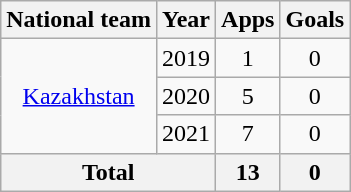<table class="wikitable" style="text-align:center">
<tr>
<th>National team</th>
<th>Year</th>
<th>Apps</th>
<th>Goals</th>
</tr>
<tr>
<td rowspan="3"><a href='#'>Kazakhstan</a></td>
<td>2019</td>
<td>1</td>
<td>0</td>
</tr>
<tr>
<td>2020</td>
<td>5</td>
<td>0</td>
</tr>
<tr>
<td>2021</td>
<td>7</td>
<td>0</td>
</tr>
<tr>
<th colspan="2">Total</th>
<th>13</th>
<th>0</th>
</tr>
</table>
